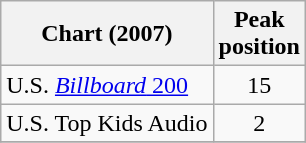<table class="wikitable sortable">
<tr>
<th align="left">Chart (2007)</th>
<th align="left">Peak <br>position</th>
</tr>
<tr>
<td align="left">U.S. <a href='#'><em>Billboard</em> 200</a></td>
<td align="center">15</td>
</tr>
<tr>
<td align="left">U.S. Top Kids Audio</td>
<td align="center">2</td>
</tr>
<tr>
</tr>
</table>
